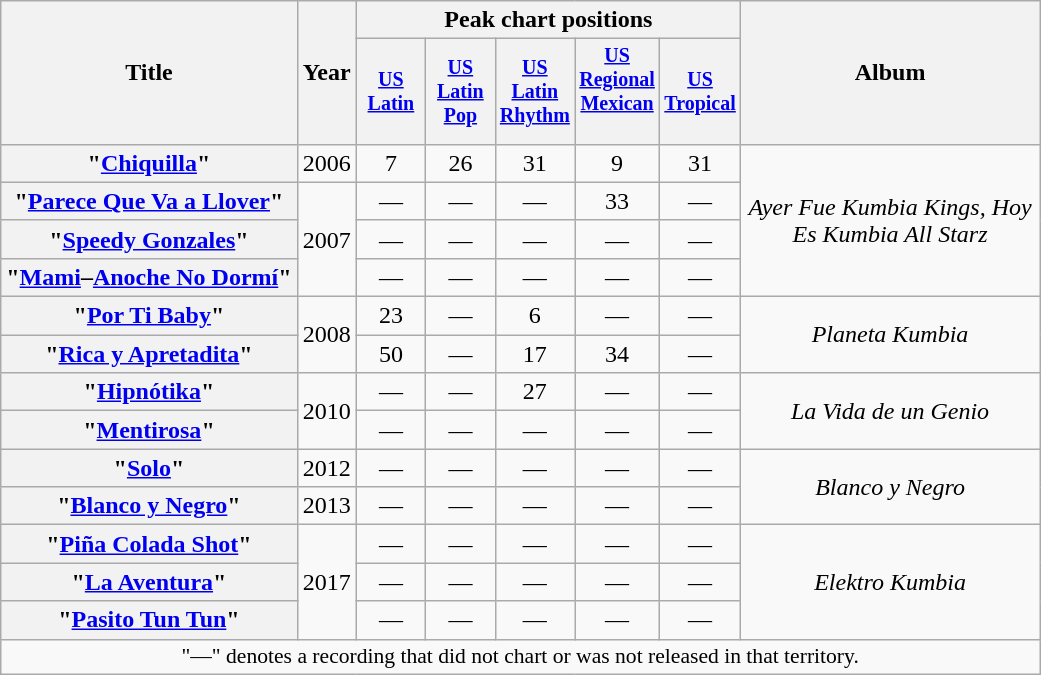<table class="wikitable plainrowheaders" style="text-align:center;">
<tr>
<th rowspan="2" style="width:25,5em;">Title</th>
<th rowspan="2" style="width:1em;">Year</th>
<th colspan="5" style="width:2em;">Peak chart positions</th>
<th rowspan="2" style="width:12em;">Album</th>
</tr>
<tr style="font-size:smaller;">
<th scope="col" style="width:40px;"><a href='#'>US<br>Latin</a><br></th>
<th scope="col" style="width:40px;"><a href='#'>US<br>Latin<br>Pop</a><br></th>
<th scope="col" style="width:40px;"><a href='#'>US<br>Latin<br>Rhythm</a><br></th>
<th scope="col" style="width:40px;"><a href='#'>US<br>Regional<br>Mexican</a><br><br></th>
<th scope="col" style="width:40px;"><a href='#'>US<br>Tropical</a><br></th>
</tr>
<tr>
<th scope="row">"<a href='#'>Chiquilla</a>"</th>
<td rowspan="1">2006</td>
<td>7</td>
<td>26</td>
<td>31</td>
<td>9</td>
<td>31</td>
<td rowspan="4"><em>Ayer Fue Kumbia Kings, Hoy Es Kumbia All Starz</em></td>
</tr>
<tr>
<th scope="row">"<a href='#'>Parece Que Va a Llover</a>"</th>
<td rowspan="3">2007</td>
<td>—</td>
<td>—</td>
<td>—</td>
<td>33</td>
<td>—</td>
</tr>
<tr>
<th scope="row">"<a href='#'>Speedy Gonzales</a>"</th>
<td>—</td>
<td>—</td>
<td>—</td>
<td>—</td>
<td>—</td>
</tr>
<tr>
<th scope="row">"<a href='#'>Mami</a>–<a href='#'>Anoche No Dormí</a>"</th>
<td>—</td>
<td>—</td>
<td>—</td>
<td>—</td>
<td>—</td>
</tr>
<tr>
<th scope="row">"<a href='#'>Por Ti Baby</a>"<br></th>
<td rowspan="2">2008</td>
<td>23</td>
<td>—</td>
<td>6</td>
<td>—</td>
<td>—</td>
<td rowspan="2"><em>Planeta Kumbia</em></td>
</tr>
<tr>
<th scope="row">"<a href='#'>Rica y Apretadita</a>"<br></th>
<td>50</td>
<td>—</td>
<td>17</td>
<td>34</td>
<td>—</td>
</tr>
<tr>
<th scope="row">"<a href='#'>Hipnótika</a>"<br></th>
<td rowspan="2">2010</td>
<td>—</td>
<td>—</td>
<td>27</td>
<td>—</td>
<td>—</td>
<td rowspan="2"><em>La Vida de un Genio</em></td>
</tr>
<tr>
<th scope="row">"<a href='#'>Mentirosa</a>"<br></th>
<td>—</td>
<td>—</td>
<td>—</td>
<td>—</td>
<td>—</td>
</tr>
<tr>
<th scope="row">"<a href='#'>Solo</a>"</th>
<td>2012</td>
<td>—</td>
<td>—</td>
<td>—</td>
<td>—</td>
<td>—</td>
<td rowspan="2"><em>Blanco y Negro</em></td>
</tr>
<tr>
<th scope="row">"<a href='#'>Blanco y Negro</a>"</th>
<td>2013</td>
<td>—</td>
<td>—</td>
<td>—</td>
<td>—</td>
<td>—</td>
</tr>
<tr>
<th scope="row">"<a href='#'>Piña Colada Shot</a>"</th>
<td rowspan="3">2017</td>
<td>—</td>
<td>—</td>
<td>—</td>
<td>—</td>
<td>—</td>
<td rowspan="3"><em>Elektro Kumbia</em></td>
</tr>
<tr>
<th scope="row">"<a href='#'>La Aventura</a>"<br></th>
<td>—</td>
<td>—</td>
<td>—</td>
<td>—</td>
<td>—</td>
</tr>
<tr>
<th scope="row">"<a href='#'>Pasito Tun Tun</a>"<br></th>
<td>—</td>
<td>—</td>
<td>—</td>
<td>—</td>
<td>—</td>
</tr>
<tr>
<td colspan="13" style="font-size:90%">"—" denotes a recording that did not chart or was not released in that territory.</td>
</tr>
</table>
